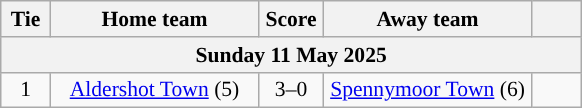<table class="wikitable" style="text-align:center; font-size:90%">
<tr>
<th scope="col" style="width:  8.43%;">Tie</th>
<th scope="col" style="width: 35.29%;">Home team</th>
<th scope="col" style="width: 11.00%;">Score</th>
<th scope="col" style="width: 35.29%;">Away team</th>
<th scope="col" style="width:  8.43%;"></th>
</tr>
<tr>
<th colspan="5"><strong>Sunday 11 May 2025</strong></th>
</tr>
<tr>
<td>1</td>
<td><a href='#'>Aldershot Town</a> (5)</td>
<td>3–0</td>
<td><a href='#'>Spennymoor Town</a> (6)</td>
<td></td>
</tr>
</table>
